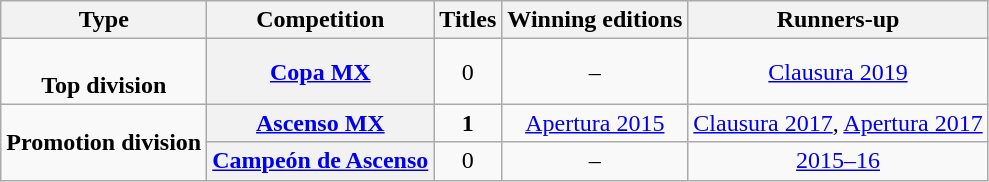<table class="wikitable plainrowheaders" style="text-align: center;">
<tr>
<th>Type</th>
<th>Competition</th>
<th>Titles</th>
<th>Winning editions</th>
<th>Runners-up</th>
</tr>
<tr>
<td rowspan="1"><br><strong>Top division</strong></td>
<th scope=col><a href='#'>Copa MX</a></th>
<td>0</td>
<td>–</td>
<td><a href='#'>Clausura 2019</a></td>
</tr>
<tr>
<td rowspan="2"><strong>Promotion division</strong></td>
<th scope=col><a href='#'>Ascenso MX</a></th>
<td><strong>1</strong></td>
<td><a href='#'>Apertura 2015</a></td>
<td><a href='#'>Clausura 2017</a>, <a href='#'>Apertura 2017</a></td>
</tr>
<tr>
<th scope=col><a href='#'>Campeón de Ascenso</a></th>
<td>0</td>
<td>–</td>
<td><a href='#'>2015–16</a></td>
</tr>
</table>
